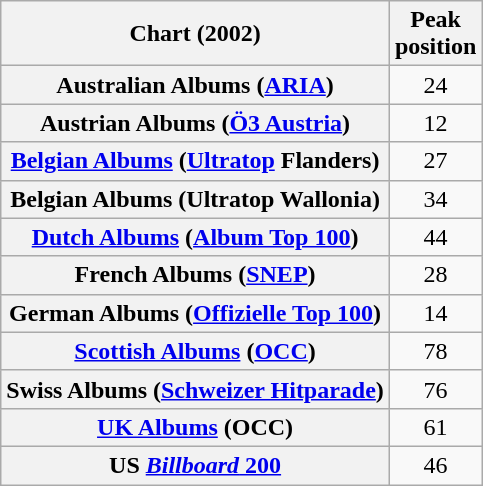<table class="wikitable sortable plainrowheaders">
<tr>
<th scope="col">Chart (2002)</th>
<th scope="col">Peak<br>position</th>
</tr>
<tr>
<th scope="row">Australian Albums (<a href='#'>ARIA</a>)</th>
<td align="center">24</td>
</tr>
<tr>
<th scope="row">Austrian Albums (<a href='#'>Ö3 Austria</a>)</th>
<td align="center">12</td>
</tr>
<tr>
<th scope="row"><a href='#'>Belgian Albums</a> (<a href='#'>Ultratop</a> Flanders)</th>
<td align="center">27</td>
</tr>
<tr>
<th scope="row">Belgian Albums (Ultratop Wallonia)</th>
<td align="center">34</td>
</tr>
<tr>
<th scope="row"><a href='#'>Dutch Albums</a> (<a href='#'>Album Top 100</a>)</th>
<td align="center">44</td>
</tr>
<tr>
<th scope="row">French Albums (<a href='#'>SNEP</a>)</th>
<td align="center">28</td>
</tr>
<tr>
<th scope="row">German Albums (<a href='#'>Offizielle Top 100</a>)</th>
<td align="center">14</td>
</tr>
<tr>
<th scope="row"><a href='#'>Scottish Albums</a> (<a href='#'>OCC</a>)</th>
<td align="center">78</td>
</tr>
<tr>
<th scope="row">Swiss Albums (<a href='#'>Schweizer Hitparade</a>)</th>
<td align="center">76</td>
</tr>
<tr>
<th scope="row"><a href='#'>UK Albums</a> (OCC)</th>
<td align="center">61</td>
</tr>
<tr>
<th scope="row">US <a href='#'><em>Billboard</em> 200</a></th>
<td style="text-align:center;">46</td>
</tr>
</table>
